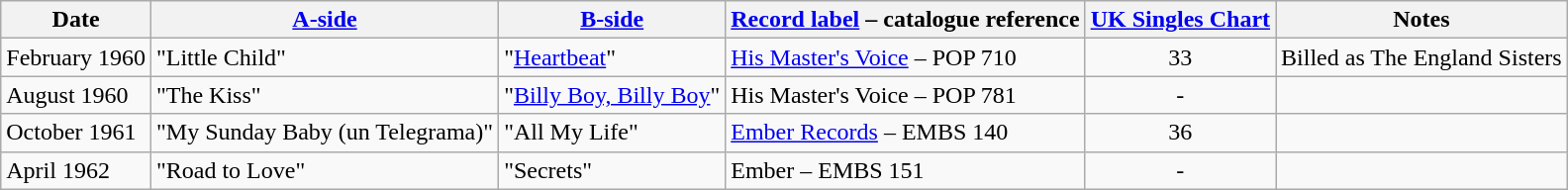<table class="wikitable sortable">
<tr>
<th>Date</th>
<th><a href='#'>A-side</a></th>
<th><a href='#'>B-side</a></th>
<th><a href='#'>Record label</a> – catalogue reference</th>
<th><a href='#'>UK Singles Chart</a></th>
<th>Notes</th>
</tr>
<tr>
<td>February 1960</td>
<td>"Little Child"</td>
<td>"<a href='#'>Heartbeat</a>"</td>
<td><a href='#'>His Master's Voice</a> – POP 710</td>
<td style="text-align:center;">33</td>
<td>Billed as The England Sisters</td>
</tr>
<tr>
<td>August 1960</td>
<td>"The Kiss"</td>
<td>"<a href='#'>Billy Boy, Billy Boy</a>"</td>
<td>His Master's Voice – POP 781</td>
<td style="text-align:center;">-</td>
<td></td>
</tr>
<tr>
<td>October 1961</td>
<td>"My Sunday Baby (un Telegrama)"</td>
<td>"All My Life"</td>
<td><a href='#'>Ember Records</a> – EMBS 140</td>
<td style="text-align:center;">36</td>
<td></td>
</tr>
<tr>
<td>April 1962</td>
<td>"Road to Love"</td>
<td>"Secrets"</td>
<td>Ember – EMBS 151</td>
<td style="text-align:center;">-</td>
<td></td>
</tr>
</table>
